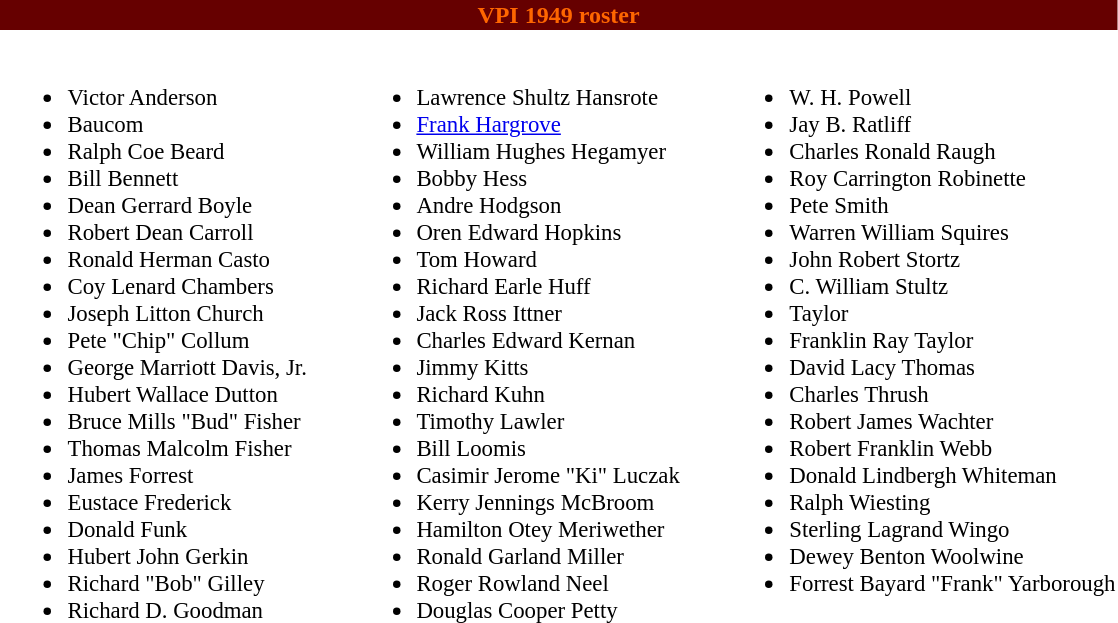<table class="toccolours" style="text-align: left;">
<tr>
<th colspan="9" style="background:#660000;color:#FF6600;text-align:center;"><span><strong>VPI 1949 roster</strong></span></th>
</tr>
<tr>
<td></td>
<td style="font-size:95%; vertical-align:top;"><br><ul><li>Victor Anderson</li><li>Baucom</li><li>Ralph Coe Beard</li><li>Bill Bennett</li><li>Dean Gerrard Boyle</li><li>Robert Dean Carroll</li><li>Ronald Herman Casto</li><li>Coy Lenard Chambers</li><li>Joseph Litton Church</li><li>Pete "Chip" Collum</li><li>George Marriott Davis, Jr.</li><li>Hubert Wallace Dutton</li><li>Bruce Mills "Bud" Fisher</li><li>Thomas Malcolm Fisher</li><li>James Forrest</li><li>Eustace Frederick</li><li>Donald Funk</li><li>Hubert John Gerkin</li><li>Richard "Bob" Gilley</li><li>Richard D. Goodman</li></ul></td>
<td style="width: 25px;"></td>
<td style="font-size:95%; vertical-align:top;"><br><ul><li>Lawrence Shultz Hansrote</li><li><a href='#'>Frank Hargrove</a></li><li>William Hughes Hegamyer</li><li>Bobby Hess</li><li>Andre Hodgson</li><li>Oren Edward Hopkins</li><li>Tom Howard</li><li>Richard Earle Huff</li><li>Jack Ross Ittner</li><li>Charles Edward Kernan</li><li>Jimmy Kitts</li><li>Richard Kuhn</li><li>Timothy Lawler</li><li>Bill Loomis</li><li>Casimir Jerome "Ki" Luczak</li><li>Kerry Jennings McBroom</li><li>Hamilton Otey Meriwether</li><li>Ronald Garland Miller</li><li>Roger Rowland Neel</li><li>Douglas Cooper Petty</li></ul></td>
<td style="width: 25px;"></td>
<td style="font-size:95%; vertical-align:top;"><br><ul><li>W. H. Powell</li><li>Jay B. Ratliff</li><li>Charles Ronald Raugh</li><li>Roy Carrington Robinette</li><li>Pete Smith</li><li>Warren William Squires</li><li>John Robert Stortz</li><li>C. William Stultz</li><li>Taylor</li><li>Franklin Ray Taylor</li><li>David Lacy Thomas</li><li>Charles Thrush</li><li>Robert James Wachter</li><li>Robert Franklin Webb</li><li>Donald Lindbergh Whiteman</li><li>Ralph Wiesting</li><li>Sterling Lagrand Wingo</li><li>Dewey Benton Woolwine</li><li>Forrest Bayard "Frank" Yarborough</li></ul></td>
</tr>
</table>
